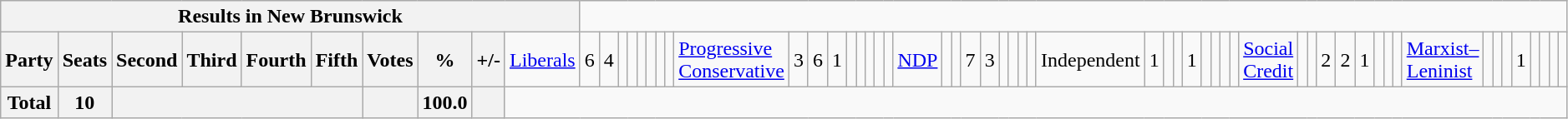<table class="wikitable">
<tr>
<th colspan=11>Results in New Brunswick</th>
</tr>
<tr>
<th colspan=2>Party</th>
<th>Seats</th>
<th>Second</th>
<th>Third</th>
<th>Fourth</th>
<th>Fifth</th>
<th>Votes</th>
<th>%</th>
<th>+/-<br></th>
<td><a href='#'>Liberals</a></td>
<td align="right">6</td>
<td align="right">4</td>
<td align="right"></td>
<td align="right"></td>
<td align="right"></td>
<td align="right"></td>
<td align="right"></td>
<td align="right"><br></td>
<td><a href='#'>Progressive Conservative</a></td>
<td align="right">3</td>
<td align="right">6</td>
<td align="right">1</td>
<td align="right"></td>
<td align="right"></td>
<td align="right"></td>
<td align="right"></td>
<td align="right"><br></td>
<td><a href='#'>NDP</a></td>
<td align="right"></td>
<td align="right"></td>
<td align="right">7</td>
<td align="right">3</td>
<td align="right"></td>
<td align="right"></td>
<td align="right"></td>
<td align="right"><br></td>
<td>Independent</td>
<td align="right">1</td>
<td align="right"></td>
<td align="right"></td>
<td align="right">1</td>
<td align="right"></td>
<td align="right"></td>
<td align="right"></td>
<td align="right"><br></td>
<td><a href='#'>Social Credit</a></td>
<td align="right"></td>
<td align="right"></td>
<td align="right">2</td>
<td align="right">2</td>
<td align="right">1</td>
<td align="right"></td>
<td align="right"></td>
<td align="right"><br></td>
<td><a href='#'>Marxist–Leninist</a></td>
<td align="right"></td>
<td align="right"></td>
<td align="right"></td>
<td align="right">1</td>
<td align="right"></td>
<td align="right"></td>
<td align="right"></td>
<td align="right"></td>
</tr>
<tr>
<th colspan="2">Total</th>
<th>10</th>
<th colspan="4"></th>
<th></th>
<th>100.0</th>
<th></th>
</tr>
</table>
